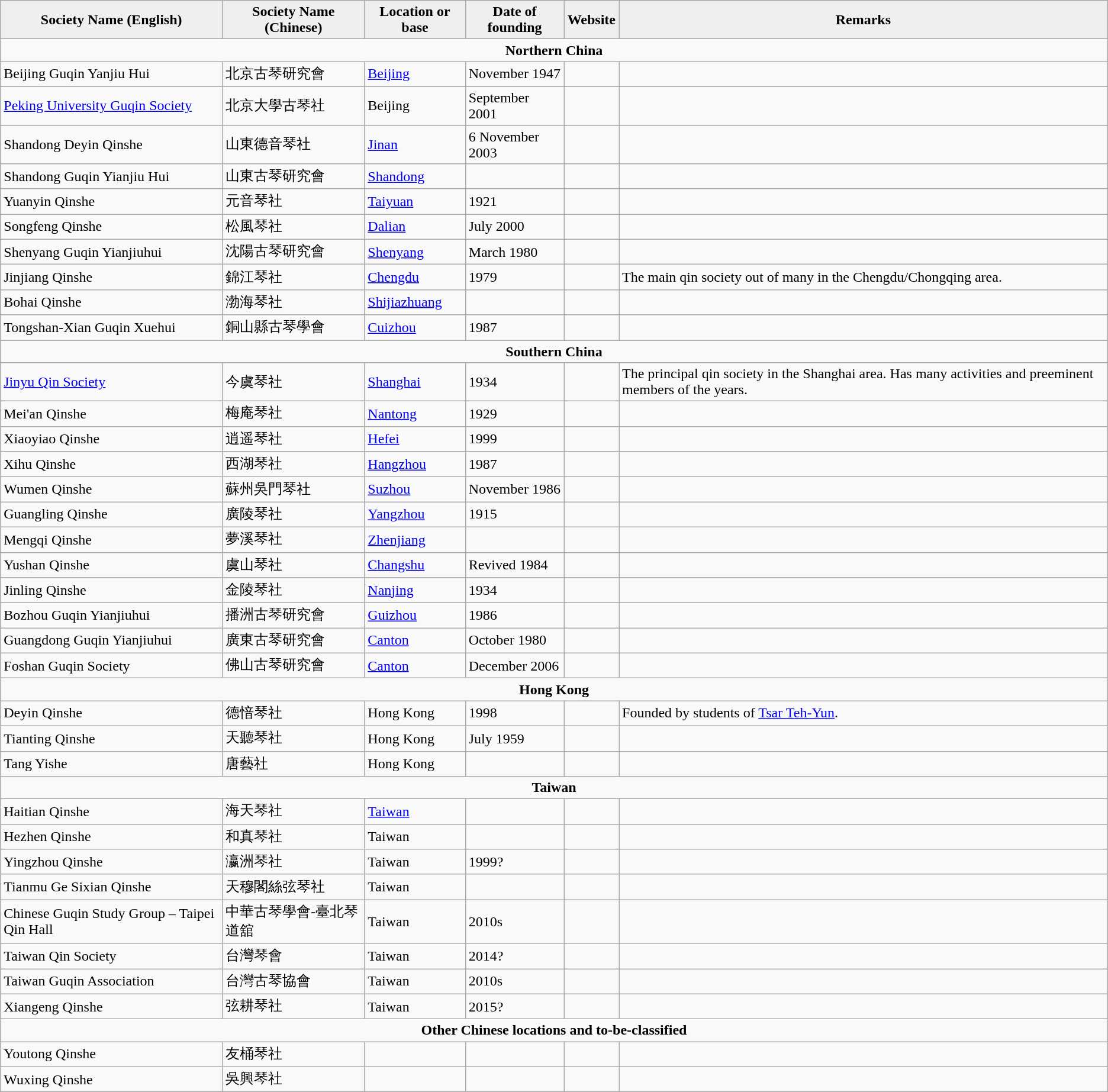<table class="wikitable">
<tr>
<th style="background:#efefef;">Society Name (English)</th>
<th style="background:#efefef;">Society Name (Chinese)</th>
<th style="background:#efefef;">Location or base</th>
<th style="background:#efefef;">Date of founding</th>
<th style="background:#efefef;">Website</th>
<th style="background:#efefef;">Remarks</th>
</tr>
<tr>
<td colspan="6" align="center"><strong>Northern China</strong></td>
</tr>
<tr>
<td>Beijing Guqin Yanjiu Hui</td>
<td>北京古琴研究會</td>
<td><a href='#'>Beijing</a></td>
<td>November 1947</td>
<td></td>
<td></td>
</tr>
<tr>
<td><a href='#'>Peking University Guqin Society</a></td>
<td>北京大學古琴社</td>
<td>Beijing</td>
<td>September 2001</td>
<td></td>
<td></td>
</tr>
<tr>
<td>Shandong Deyin Qinshe</td>
<td>山東德音琴社</td>
<td><a href='#'>Jinan</a></td>
<td>6 November 2003</td>
<td></td>
<td></td>
</tr>
<tr>
<td>Shandong Guqin Yianjiu Hui</td>
<td>山東古琴研究會</td>
<td><a href='#'>Shandong</a></td>
<td></td>
<td></td>
<td></td>
</tr>
<tr>
<td>Yuanyin Qinshe</td>
<td>元音琴社</td>
<td><a href='#'>Taiyuan</a></td>
<td>1921</td>
<td></td>
<td></td>
</tr>
<tr>
<td>Songfeng Qinshe</td>
<td>松風琴社</td>
<td><a href='#'>Dalian</a></td>
<td>July 2000</td>
<td></td>
<td></td>
</tr>
<tr>
<td>Shenyang Guqin Yianjiuhui</td>
<td>沈陽古琴研究會</td>
<td><a href='#'>Shenyang</a></td>
<td>March 1980</td>
<td></td>
<td></td>
</tr>
<tr>
<td>Jinjiang Qinshe</td>
<td>錦江琴社</td>
<td><a href='#'>Chengdu</a></td>
<td>1979</td>
<td></td>
<td>The main qin society out of many in the Chengdu/Chongqing area.</td>
</tr>
<tr>
<td>Bohai Qinshe</td>
<td>渤海琴社</td>
<td><a href='#'>Shijiazhuang</a></td>
<td></td>
<td></td>
<td></td>
</tr>
<tr>
<td>Tongshan-Xian Guqin Xuehui</td>
<td>銅山縣古琴學會</td>
<td><a href='#'>Cuizhou</a></td>
<td>1987</td>
<td></td>
<td></td>
</tr>
<tr>
<td colspan="6" align="center"><strong>Southern China</strong></td>
</tr>
<tr>
<td><a href='#'>Jinyu Qin Society</a></td>
<td>今虞琴社</td>
<td><a href='#'>Shanghai</a></td>
<td>1934</td>
<td></td>
<td>The principal qin society in the Shanghai area. Has many activities and preeminent members of the years.</td>
</tr>
<tr>
<td>Mei'an Qinshe</td>
<td>梅庵琴社</td>
<td><a href='#'>Nantong</a></td>
<td>1929</td>
<td></td>
<td></td>
</tr>
<tr>
<td>Xiaoyiao Qinshe</td>
<td>逍遥琴社</td>
<td><a href='#'>Hefei</a></td>
<td>1999</td>
<td></td>
<td></td>
</tr>
<tr>
<td>Xihu Qinshe</td>
<td>西湖琴社</td>
<td><a href='#'>Hangzhou</a></td>
<td>1987</td>
<td></td>
<td></td>
</tr>
<tr>
<td>Wumen Qinshe</td>
<td>蘇州吳門琴社</td>
<td><a href='#'>Suzhou</a></td>
<td>November 1986</td>
<td></td>
<td></td>
</tr>
<tr>
<td>Guangling Qinshe</td>
<td>廣陵琴社</td>
<td><a href='#'>Yangzhou</a></td>
<td>1915</td>
<td></td>
<td></td>
</tr>
<tr>
<td>Mengqi Qinshe</td>
<td>夢溪琴社</td>
<td><a href='#'>Zhenjiang</a></td>
<td></td>
<td></td>
<td></td>
</tr>
<tr>
<td>Yushan Qinshe</td>
<td>虞山琴社</td>
<td><a href='#'>Changshu</a></td>
<td>Revived 1984</td>
<td></td>
<td></td>
</tr>
<tr>
<td>Jinling Qinshe</td>
<td>金陵琴社</td>
<td><a href='#'>Nanjing</a></td>
<td>1934</td>
<td></td>
<td></td>
</tr>
<tr>
<td>Bozhou Guqin Yianjiuhui</td>
<td>播洲古琴研究會</td>
<td><a href='#'>Guizhou</a></td>
<td>1986</td>
<td></td>
<td></td>
</tr>
<tr>
<td>Guangdong Guqin Yianjiuhui</td>
<td>廣東古琴研究會</td>
<td><a href='#'>Canton</a></td>
<td>October 1980</td>
<td></td>
<td></td>
</tr>
<tr>
<td>Foshan Guqin Society</td>
<td>佛山古琴研究會</td>
<td><a href='#'>Canton</a></td>
<td>December 2006</td>
<td></td>
<td></td>
</tr>
<tr>
<td colspan="6" align="center"><strong>Hong Kong</strong></td>
</tr>
<tr>
<td>Deyin Qinshe</td>
<td>德愔琴社</td>
<td>Hong Kong</td>
<td>1998</td>
<td></td>
<td>Founded by students of <a href='#'>Tsar Teh-Yun</a>.</td>
</tr>
<tr>
<td>Tianting Qinshe</td>
<td>天聽琴社</td>
<td>Hong Kong</td>
<td>July 1959</td>
<td></td>
<td></td>
</tr>
<tr>
<td>Tang Yishe</td>
<td>唐藝社</td>
<td>Hong Kong</td>
<td></td>
<td></td>
<td></td>
</tr>
<tr>
<td colspan="6" align="center"><strong>Taiwan</strong></td>
</tr>
<tr>
<td>Haitian Qinshe</td>
<td>海天琴社</td>
<td><a href='#'>Taiwan</a></td>
<td></td>
<td></td>
<td></td>
</tr>
<tr>
<td>Hezhen Qinshe</td>
<td>和真琴社</td>
<td>Taiwan</td>
<td></td>
<td></td>
<td></td>
</tr>
<tr>
<td>Yingzhou Qinshe</td>
<td>瀛洲琴社</td>
<td>Taiwan</td>
<td>1999?</td>
<td></td>
<td></td>
</tr>
<tr>
<td>Tianmu Ge Sixian Qinshe</td>
<td>天穆閣絲弦琴社</td>
<td>Taiwan</td>
<td></td>
<td></td>
<td></td>
</tr>
<tr>
<td>Chinese Guqin Study Group – Taipei Qin Hall</td>
<td>中華古琴學會-臺北琴道舘</td>
<td>Taiwan</td>
<td>2010s</td>
<td></td>
<td></td>
</tr>
<tr>
<td>Taiwan Qin Society</td>
<td>台灣琴會</td>
<td>Taiwan</td>
<td>2014?</td>
<td></td>
<td></td>
</tr>
<tr>
<td>Taiwan Guqin Association</td>
<td>台灣古琴協會</td>
<td>Taiwan</td>
<td>2010s</td>
<td></td>
<td></td>
</tr>
<tr>
<td>Xiangeng Qinshe</td>
<td>弦耕琴社</td>
<td>Taiwan</td>
<td>2015?</td>
<td></td>
<td></td>
</tr>
<tr>
<td colspan="6" align="center"><strong>Other Chinese locations and to-be-classified</strong></td>
</tr>
<tr>
<td>Youtong Qinshe</td>
<td>友桶琴社</td>
<td></td>
<td></td>
<td></td>
<td></td>
</tr>
<tr>
<td>Wuxing Qinshe</td>
<td>吳興琴社</td>
<td></td>
<td></td>
<td></td>
<td></td>
</tr>
</table>
